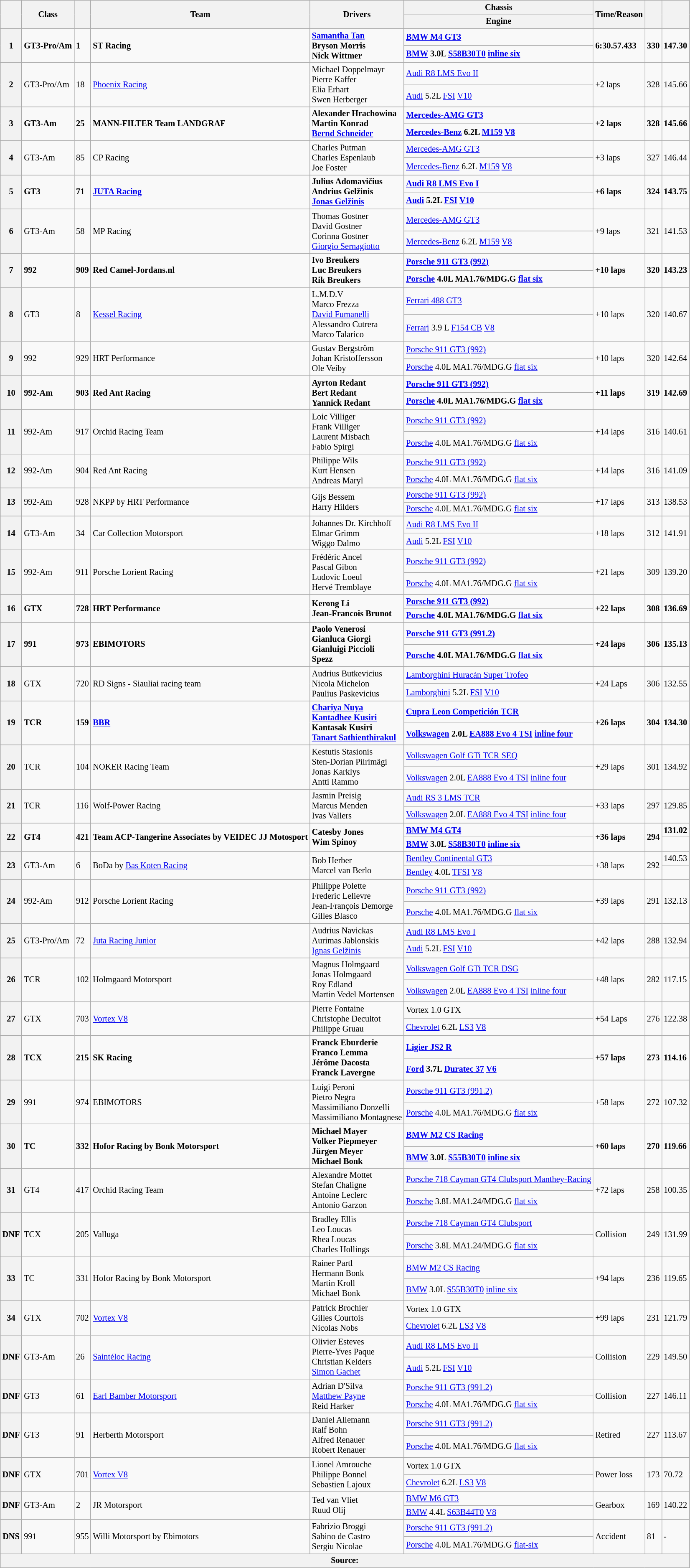<table class="wikitable" style="font-size: 85%;">
<tr>
<th rowspan=2></th>
<th rowspan=2>Class</th>
<th rowspan=2></th>
<th rowspan=2>Team</th>
<th rowspan=2>Drivers</th>
<th>Chassis</th>
<th rowspan=2>Time/Reason</th>
<th rowspan=2></th>
<th rowspan=2></th>
</tr>
<tr>
<th>Engine</th>
</tr>
<tr style="font-weight:bold">
<th rowspan=2>1</th>
<td rowspan=2>GT3-Pro/Am</td>
<td rowspan=2>1</td>
<td rowspan=2> ST Racing</td>
<td rowspan=2> <a href='#'>Samantha Tan</a><br> Bryson Morris<br> Nick Wittmer</td>
<td><a href='#'>BMW M4 GT3</a></td>
<td rowspan=2>6:30.57.433</td>
<td rowspan=2>330</td>
<td rowspan=2>147.30</td>
</tr>
<tr>
<td><strong><a href='#'>BMW</a> 3.0L <a href='#'>S58B30T0</a> <a href='#'>inline six</a></strong></td>
</tr>
<tr>
<th rowspan=2>2</th>
<td rowspan=2>GT3-Pro/Am</td>
<td rowspan=2>18</td>
<td rowspan=2> <a href='#'>Phoenix Racing</a></td>
<td rowspan=2> Michael Doppelmayr<br> Pierre Kaffer<br> Elia Erhart<br> Swen Herberger</td>
<td><a href='#'>Audi R8 LMS Evo II</a></td>
<td rowspan=2>+2 laps</td>
<td rowspan=2>328</td>
<td rowspan=2>145.66</td>
</tr>
<tr>
<td><a href='#'>Audi</a> 5.2L <a href='#'>FSI</a> <a href='#'> V10</a></td>
</tr>
<tr style="font-weight:bold">
<th rowspan=2>3</th>
<td rowspan=2>GT3-Am</td>
<td rowspan=2>25</td>
<td rowspan=2> MANN-FILTER Team LANDGRAF</td>
<td rowspan=2> Alexander Hrachowina<br> Martin Konrad<br> <a href='#'>Bernd Schneider</a></td>
<td><a href='#'>Mercedes-AMG GT3</a></td>
<td rowspan=2>+2 laps</td>
<td rowspan=2>328</td>
<td rowspan=2>145.66</td>
</tr>
<tr>
<td><strong><a href='#'>Mercedes-Benz</a> 6.2L <a href='#'>M159</a> <a href='#'>V8</a></strong></td>
</tr>
<tr>
<th rowspan=2>4</th>
<td rowspan=2>GT3-Am</td>
<td rowspan=2>85</td>
<td rowspan=2> CP Racing</td>
<td rowspan=2> Charles Putman<br> Charles Espenlaub<br> Joe Foster</td>
<td><a href='#'>Mercedes-AMG GT3</a></td>
<td rowspan=2>+3 laps</td>
<td rowspan=2>327</td>
<td rowspan=2>146.44</td>
</tr>
<tr>
<td><a href='#'>Mercedes-Benz</a> 6.2L <a href='#'>M159</a> <a href='#'>V8</a></td>
</tr>
<tr style="font-weight:bold">
<th rowspan=2>5</th>
<td rowspan=2>GT3</td>
<td rowspan=2>71</td>
<td rowspan=2> <a href='#'>JUTA Racing</a></td>
<td rowspan=2> Julius Adomavičius<br> Andrius Gelžinis<br> <a href='#'>Jonas Gelžinis</a></td>
<td><a href='#'>Audi R8 LMS Evo I</a></td>
<td rowspan=2>+6 laps</td>
<td rowspan=2>324</td>
<td rowspan=2>143.75</td>
</tr>
<tr>
<td><strong><a href='#'>Audi</a> 5.2L <a href='#'>FSI</a> <a href='#'> V10</a></strong></td>
</tr>
<tr>
<th rowspan=2>6</th>
<td rowspan=2>GT3-Am</td>
<td rowspan=2>58</td>
<td rowspan=2> MP Racing</td>
<td rowspan=2> Thomas Gostner<br> David Gostner<br> Corinna Gostner<br> <a href='#'>Giorgio Sernagiotto</a></td>
<td><a href='#'>Mercedes-AMG GT3</a></td>
<td rowspan=2>+9 laps</td>
<td rowspan=2>321</td>
<td rowspan=2>141.53</td>
</tr>
<tr>
<td><a href='#'>Mercedes-Benz</a> 6.2L <a href='#'>M159</a> <a href='#'>V8</a></td>
</tr>
<tr style="font-weight:bold">
<th rowspan=2>7</th>
<td rowspan=2>992</td>
<td rowspan=2>909</td>
<td rowspan=2> Red Camel-Jordans.nl</td>
<td rowspan=2> Ivo Breukers<br> Luc Breukers<br> Rik Breukers</td>
<td><a href='#'>Porsche 911 GT3 (992)</a></td>
<td rowspan=2>+10 laps</td>
<td rowspan=2>320</td>
<td rowspan=2>143.23</td>
</tr>
<tr>
<td><strong><a href='#'>Porsche</a> 4.0L MA1.76/MDG.G <a href='#'>flat six</a></strong></td>
</tr>
<tr>
<th rowspan=2>8</th>
<td rowspan=2>GT3</td>
<td rowspan=2>8</td>
<td rowspan=2> <a href='#'>Kessel Racing</a></td>
<td rowspan=2> L.M.D.V<br> Marco Frezza<br> <a href='#'>David Fumanelli</a><br> Alessandro Cutrera<br> Marco Talarico</td>
<td><a href='#'>Ferrari 488 GT3</a></td>
<td rowspan=2>+10 laps</td>
<td rowspan=2>320</td>
<td rowspan=2>140.67</td>
</tr>
<tr>
<td><a href='#'>Ferrari</a> 3.9 L <a href='#'>F154 CB</a> <a href='#'>V8</a></td>
</tr>
<tr>
<th rowspan=2>9</th>
<td rowspan=2>992</td>
<td rowspan=2>929</td>
<td rowspan=2> HRT Performance</td>
<td rowspan=2> Gustav Bergström<br> Johan Kristoffersson<br> Ole Veiby</td>
<td><a href='#'>Porsche 911 GT3 (992)</a></td>
<td rowspan=2>+10 laps</td>
<td rowspan=2>320</td>
<td rowspan=2>142.64</td>
</tr>
<tr>
<td><a href='#'>Porsche</a> 4.0L MA1.76/MDG.G <a href='#'>flat six</a></td>
</tr>
<tr style="font-weight:bold">
<th rowspan=2>10</th>
<td rowspan=2>992-Am</td>
<td rowspan=2>903</td>
<td rowspan=2> Red Ant Racing</td>
<td rowspan=2> Ayrton Redant<br> Bert Redant<br> Yannick Redant</td>
<td><a href='#'>Porsche 911 GT3 (992)</a></td>
<td rowspan=2>+11 laps</td>
<td rowspan=2>319</td>
<td rowspan=2>142.69</td>
</tr>
<tr>
<td><strong><a href='#'>Porsche</a> 4.0L MA1.76/MDG.G <a href='#'>flat six</a></strong></td>
</tr>
<tr>
<th rowspan=2>11</th>
<td rowspan=2>992-Am</td>
<td rowspan=2>917</td>
<td rowspan=2> Orchid Racing Team</td>
<td rowspan=2> Loic Villiger<br> Frank Villiger<br> Laurent Misbach<br> Fabio Spirgi</td>
<td><a href='#'>Porsche 911 GT3 (992)</a></td>
<td rowspan=2>+14 laps</td>
<td rowspan=2>316</td>
<td rowspan=2>140.61</td>
</tr>
<tr>
<td><a href='#'>Porsche</a> 4.0L MA1.76/MDG.G <a href='#'>flat six</a></td>
</tr>
<tr>
<th rowspan=2>12</th>
<td rowspan=2>992-Am</td>
<td rowspan=2>904</td>
<td rowspan=2> Red Ant Racing</td>
<td rowspan=2> Philippe Wils<br> Kurt Hensen<br> Andreas Maryl</td>
<td><a href='#'>Porsche 911 GT3 (992)</a></td>
<td rowspan=2>+14 laps</td>
<td rowspan=2>316</td>
<td rowspan=2>141.09</td>
</tr>
<tr>
<td><a href='#'>Porsche</a> 4.0L MA1.76/MDG.G <a href='#'>flat six</a></td>
</tr>
<tr>
<th rowspan=2>13</th>
<td rowspan=2>992-Am</td>
<td rowspan=2>928</td>
<td rowspan=2> NKPP by HRT Performance</td>
<td rowspan=2> Gijs Bessem<br> Harry Hilders</td>
<td><a href='#'>Porsche 911 GT3 (992)</a></td>
<td rowspan=2>+17 laps</td>
<td rowspan=2>313</td>
<td rowspan=2>138.53</td>
</tr>
<tr>
<td><a href='#'>Porsche</a> 4.0L MA1.76/MDG.G <a href='#'>flat six</a></td>
</tr>
<tr>
<th rowspan=2>14</th>
<td rowspan=2>GT3-Am</td>
<td rowspan=2>34</td>
<td rowspan=2> Car Collection Motorsport</td>
<td rowspan=2> Johannes Dr. Kirchhoff<br> Elmar Grimm<br> Wiggo Dalmo</td>
<td><a href='#'>Audi R8 LMS Evo II</a></td>
<td rowspan=2>+18 laps</td>
<td rowspan=2>312</td>
<td rowspan=2>141.91</td>
</tr>
<tr>
<td><a href='#'>Audi</a> 5.2L <a href='#'>FSI</a> <a href='#'>V10</a></td>
</tr>
<tr>
<th rowspan=2>15</th>
<td rowspan=2>992-Am</td>
<td rowspan=2>911</td>
<td rowspan=2> Porsche Lorient Racing</td>
<td rowspan=2> Frédéric Ancel<br> Pascal Gibon<br> Ludovic Loeul<br> Hervé Tremblaye</td>
<td><a href='#'>Porsche 911 GT3 (992)</a></td>
<td rowspan=2>+21 laps</td>
<td rowspan=2>309</td>
<td rowspan=2>139.20</td>
</tr>
<tr>
<td><a href='#'>Porsche</a> 4.0L MA1.76/MDG.G <a href='#'>flat six</a></td>
</tr>
<tr style="font-weight:bold">
<th rowspan=2>16</th>
<td rowspan=2>GTX</td>
<td rowspan=2>728</td>
<td rowspan=2> HRT Performance</td>
<td rowspan=2> Kerong Li<br> Jean-Francois Brunot</td>
<td><a href='#'>Porsche 911 GT3 (992)</a></td>
<td rowspan=2>+22 laps</td>
<td rowspan=2>308</td>
<td rowspan=2>136.69</td>
</tr>
<tr>
<td><strong><a href='#'>Porsche</a> 4.0L MA1.76/MDG.G <a href='#'>flat six</a></strong></td>
</tr>
<tr style="font-weight:bold">
<th rowspan=2>17</th>
<td rowspan=2>991</td>
<td rowspan=2>973</td>
<td rowspan=2> EBIMOTORS</td>
<td rowspan=2> Paolo Venerosi<br> Gianluca Giorgi<br> Gianluigi Piccioli<br> Spezz</td>
<td><a href='#'>Porsche 911 GT3 (991.2)</a></td>
<td rowspan=2>+24 laps</td>
<td rowspan=2>306</td>
<td rowspan=2>135.13</td>
</tr>
<tr>
<td><strong><a href='#'>Porsche</a> 4.0L MA1.76/MDG.G <a href='#'>flat six</a></strong></td>
</tr>
<tr>
<th rowspan=2>18</th>
<td rowspan=2>GTX</td>
<td rowspan=2>720</td>
<td rowspan=2> RD Signs - Siauliai racing team</td>
<td rowspan=2> Audrius Butkevicius<br> Nicola Michelon<br> Paulius Paskevicius</td>
<td><a href='#'>Lamborghini Huracán Super Trofeo</a></td>
<td rowspan=2>+24 Laps</td>
<td rowspan=2>306</td>
<td rowspan=2>132.55</td>
</tr>
<tr>
<td><a href='#'>Lamborghini</a> 5.2L <a href='#'>FSI</a> <a href='#'>V10</a></td>
</tr>
<tr style="font-weight:bold">
<th rowspan=2>19</th>
<td rowspan=2>TCR</td>
<td rowspan=2>159</td>
<td rowspan=2> <a href='#'>BBR</a></td>
<td rowspan=2> <a href='#'>Chariya Nuya</a><br> <a href='#'>Kantadhee Kusiri</a><br> Kantasak Kusiri<br> <a href='#'>Tanart Sathienthirakul</a></td>
<td><a href='#'>Cupra Leon Competición TCR</a></td>
<td rowspan=2>+26 laps</td>
<td rowspan=2>304</td>
<td rowspan=2>134.30</td>
</tr>
<tr>
<td><strong><a href='#'>Volkswagen</a> 2.0L <a href='#'>EA888 Evo 4 TSI</a> <a href='#'>inline four</a></strong></td>
</tr>
<tr>
<th rowspan=2>20</th>
<td rowspan=2>TCR</td>
<td rowspan=2>104</td>
<td rowspan=2> NOKER Racing Team</td>
<td rowspan=2> Kestutis Stasionis<br> Sten-Dorian Piirimägi<br> Jonas Karklys<br> Antti Rammo</td>
<td><a href='#'>Volkswagen Golf GTi TCR SEQ</a></td>
<td rowspan=2>+29 laps</td>
<td rowspan=2>301</td>
<td rowspan=2>134.92</td>
</tr>
<tr>
<td><a href='#'>Volkswagen</a> 2.0L <a href='#'>EA888 Evo 4 TSI</a> <a href='#'>inline four</a></td>
</tr>
<tr>
<th rowspan=2>21</th>
<td rowspan=2>TCR</td>
<td rowspan=2>116</td>
<td rowspan=2> Wolf-Power Racing</td>
<td rowspan=2> Jasmin Preisig<br> Marcus Menden<br> Ivas Vallers</td>
<td><a href='#'>Audi RS 3 LMS TCR</a></td>
<td rowspan=2>+33 laps</td>
<td rowspan=2>297</td>
<td rowspan=2>129.85</td>
</tr>
<tr>
<td><a href='#'>Volkswagen</a> 2.0L <a href='#'>EA888 Evo 4 TSI</a> <a href='#'>inline four</a></td>
</tr>
<tr style="font-weight:bold">
<th rowspan=2>22</th>
<td rowspan=2>GT4</td>
<td rowspan=2>421</td>
<td rowspan=2> Team ACP-Tangerine Associates by VEIDEC JJ Motosport</td>
<td rowspan=2> Catesby Jones<br> Wim Spinoy</td>
<td><a href='#'>BMW M4 GT4</a></td>
<td rowspan=2>+36 laps</td>
<td rowspan=2>294</td>
<td rowpsan=2>131.02</td>
</tr>
<tr>
<td><strong><a href='#'>BMW</a> 3.0L <a href='#'>S58B30T0</a> <a href='#'>inline six</a></strong></td>
</tr>
<tr>
<th rowspan=2>23</th>
<td rowspan=2>GT3-Am</td>
<td rowspan=2>6</td>
<td rowspan=2> BoDa by <a href='#'>Bas Koten Racing</a></td>
<td rowspan=2> Bob Herber<br> Marcel van Berlo</td>
<td><a href='#'>Bentley Continental GT3</a></td>
<td rowspan=2>+38 laps</td>
<td rowspan=2>292</td>
<td rowpsan=2>140.53</td>
</tr>
<tr>
<td><a href='#'>Bentley</a> 4.0L <a href='#'>TFSI</a> <a href='#'>V8</a></td>
</tr>
<tr>
<th rowspan=2>24</th>
<td rowspan=2>992-Am</td>
<td rowspan=2>912</td>
<td rowspan=2> Porsche Lorient Racing</td>
<td rowspan=2> Philippe Polette<br> Frederic Lelievre<br> Jean-François Demorge<br> Gilles Blasco</td>
<td><a href='#'>Porsche 911 GT3 (992)</a></td>
<td rowspan=2>+39 laps</td>
<td rowspan=2>291</td>
<td rowspan=2>132.13</td>
</tr>
<tr>
<td><a href='#'>Porsche</a> 4.0L MA1.76/MDG.G <a href='#'>flat six</a></td>
</tr>
<tr>
<th rowspan=2>25</th>
<td rowspan=2>GT3-Pro/Am</td>
<td rowspan=2>72</td>
<td rowspan=2> <a href='#'>Juta Racing Junior</a></td>
<td rowspan=2> Audrius Navickas <br> Aurimas Jablonskis<br> <a href='#'>Ignas Gelžinis</a></td>
<td><a href='#'>Audi R8 LMS Evo I</a></td>
<td rowspan=2>+42 laps</td>
<td rowspan=2>288</td>
<td rowspan=2>132.94</td>
</tr>
<tr>
<td><a href='#'>Audi</a> 5.2L <a href='#'>FSI</a> <a href='#'>V10</a></td>
</tr>
<tr>
<th rowspan=2>26</th>
<td rowspan=2>TCR</td>
<td rowspan=2>102</td>
<td rowspan=2> Holmgaard Motorsport</td>
<td rowspan=2> Magnus Holmgaard<br> Jonas Holmgaard<br> Roy Edland<br> Martin Vedel Mortensen</td>
<td><a href='#'>Volkswagen Golf GTi TCR DSG</a></td>
<td rowspan=2>+48 laps</td>
<td rowspan=2>282</td>
<td rowspan=2>117.15</td>
</tr>
<tr>
<td><a href='#'>Volkswagen</a> 2.0L <a href='#'>EA888 Evo 4 TSI</a> <a href='#'>inline four</a></td>
</tr>
<tr>
<th rowspan=2>27</th>
<td rowspan=2>GTX</td>
<td rowspan=2>703</td>
<td rowspan=2> <a href='#'>Vortex V8</a></td>
<td rowspan=2> Pierre Fontaine<br> Christophe Decultot<br> Philippe Gruau</td>
<td>Vortex 1.0 GTX</td>
<td rowspan=2>+54 Laps</td>
<td rowspan=2>276</td>
<td rowspan=2>122.38</td>
</tr>
<tr>
<td><a href='#'>Chevrolet</a> 6.2L <a href='#'>LS3</a> <a href='#'>V8</a></td>
</tr>
<tr style="font-weight:bold">
<th rowspan=2>28</th>
<td rowspan=2>TCX</td>
<td rowspan=2>215</td>
<td rowspan=2> SK Racing</td>
<td rowspan=2> Franck Eburderie<br> Franco Lemma<br> Jérôme Dacosta<br> Franck Lavergne</td>
<td><a href='#'>Ligier JS2 R</a></td>
<td rowspan=2>+57 laps</td>
<td rowspan=2>273</td>
<td rowspan=2>114.16</td>
</tr>
<tr>
<td><strong><a href='#'>Ford</a> 3.7L <a href='#'>Duratec 37</a> <a href='#'>V6</a></strong></td>
</tr>
<tr>
<th rowspan=2>29</th>
<td rowspan=2>991</td>
<td rowspan=2>974</td>
<td rowspan=2> EBIMOTORS</td>
<td rowspan=2> Luigi Peroni<br> Pietro Negra<br> Massimiliano Donzelli<br> Massimiliano Montagnese</td>
<td><a href='#'>Porsche 911 GT3 (991.2)</a></td>
<td rowspan=2>+58 laps</td>
<td rowspan=2>272</td>
<td rowspan=2>107.32</td>
</tr>
<tr>
<td><a href='#'>Porsche</a> 4.0L MA1.76/MDG.G <a href='#'>flat six</a></td>
</tr>
<tr style="font-weight:bold">
<th rowspan=2>30</th>
<td rowspan=2>TC</td>
<td rowspan=2>332</td>
<td rowspan=2> Hofor Racing by Bonk Motorsport</td>
<td rowspan=2> Michael Mayer<br> Volker Piepmeyer<br> Jürgen Meyer<br> Michael Bonk</td>
<td><a href='#'>BMW M2 CS Racing</a></td>
<td rowspan=2>+60 laps</td>
<td rowspan=2>270</td>
<td rowspan=2>119.66</td>
</tr>
<tr>
<td><strong><a href='#'>BMW</a> 3.0L <a href='#'>S55B30T0</a> <a href='#'>inline six</a></strong></td>
</tr>
<tr>
<th rowspan=2>31</th>
<td rowspan=2>GT4</td>
<td rowspan=2>417</td>
<td rowspan=2> Orchid Racing Team</td>
<td rowspan=2> Alexandre Mottet<br> Stefan Chaligne<br> Antoine Leclerc<br> Antonio Garzon</td>
<td><a href='#'>Porsche 718 Cayman GT4 Clubsport Manthey-Racing</a></td>
<td rowspan=2>+72 laps</td>
<td rowspan=2>258</td>
<td rowspan=2>100.35</td>
</tr>
<tr>
<td><a href='#'>Porsche</a> 3.8L MA1.24/MDG.G <a href='#'>flat six</a></td>
</tr>
<tr>
<th rowspan=2>DNF</th>
<td rowspan=2>TCX</td>
<td rowspan=2>205</td>
<td rowspan=2> Valluga</td>
<td rowspan=2> Bradley Ellis<br> Leo Loucas<br> Rhea Loucas<br> Charles Hollings</td>
<td><a href='#'>Porsche 718 Cayman GT4 Clubsport</a></td>
<td rowspan=2>Collision</td>
<td rowspan=2>249</td>
<td rowspan=2>131.99</td>
</tr>
<tr>
<td><a href='#'>Porsche</a> 3.8L MA1.24/MDG.G <a href='#'>flat six</a></td>
</tr>
<tr>
<th rowspan=2>33</th>
<td rowspan=2>TC</td>
<td rowspan=2>331</td>
<td rowspan=2> Hofor Racing by Bonk Motorsport</td>
<td rowspan=2> Rainer Partl<br> Hermann Bonk<br> Martin Kroll<br> Michael Bonk</td>
<td><a href='#'>BMW M2 CS Racing</a></td>
<td rowspan=2>+94 laps</td>
<td rowspan=2>236</td>
<td rowspan=2>119.65</td>
</tr>
<tr>
<td><a href='#'>BMW</a> 3.0L <a href='#'>S55B30T0</a> <a href='#'>inline six</a></td>
</tr>
<tr>
<th rowspan=2>34</th>
<td rowspan=2>GTX</td>
<td rowspan=2>702</td>
<td rowspan=2> <a href='#'>Vortex V8</a></td>
<td rowspan=2> Patrick Brochier<br> Gilles Courtois<br> Nicolas Nobs</td>
<td>Vortex 1.0 GTX</td>
<td rowspan=2>+99 laps</td>
<td rowspan=2>231</td>
<td rowspan=2>121.79</td>
</tr>
<tr>
<td><a href='#'>Chevrolet</a> 6.2L <a href='#'>LS3</a> <a href='#'>V8</a></td>
</tr>
<tr>
<th rowspan=2>DNF</th>
<td rowspan=2>GT3-Am</td>
<td rowspan=2>26</td>
<td rowspan=2> <a href='#'>Saintéloc Racing</a></td>
<td rowspan=2> Olivier Esteves<br> Pierre-Yves Paque<br> Christian Kelders<br> <a href='#'>Simon Gachet</a></td>
<td><a href='#'>Audi R8 LMS Evo II</a></td>
<td rowspan=2>Collision</td>
<td rowspan=2>229</td>
<td rowspan=2>149.50</td>
</tr>
<tr>
<td><a href='#'>Audi</a> 5.2L <a href='#'>FSI</a> <a href='#'>V10</a></td>
</tr>
<tr>
<th rowspan=2>DNF</th>
<td rowspan=2>GT3</td>
<td rowspan=2>61</td>
<td rowspan=2> <a href='#'>Earl Bamber Motorsport</a></td>
<td rowspan=2> Adrian D'Silva<br> <a href='#'>Matthew Payne</a><br> Reid Harker</td>
<td><a href='#'>Porsche 911 GT3 (991.2)</a></td>
<td rowspan=2>Collision</td>
<td rowspan=2>227</td>
<td rowspan=2>146.11</td>
</tr>
<tr>
<td><a href='#'>Porsche</a> 4.0L MA1.76/MDG.G <a href='#'>flat six</a></td>
</tr>
<tr>
<th rowspan=2>DNF</th>
<td rowspan=2>GT3</td>
<td rowspan=2>91</td>
<td rowspan=2> Herberth Motorsport</td>
<td rowspan=2> Daniel Allemann<br> Ralf Bohn<br> Alfred Renauer<br> Robert Renauer</td>
<td><a href='#'>Porsche 911 GT3 (991.2)</a></td>
<td rowspan=2>Retired</td>
<td rowspan=2>227</td>
<td rowspan=2>113.67</td>
</tr>
<tr>
<td><a href='#'>Porsche</a> 4.0L MA1.76/MDG.G <a href='#'>flat six</a></td>
</tr>
<tr>
<th rowspan=2>DNF</th>
<td rowspan=2>GTX</td>
<td rowspan=2>701</td>
<td rowspan=2> <a href='#'>Vortex V8</a></td>
<td rowspan=2> Lionel Amrouche<br> Philippe Bonnel<br> Sebastien Lajoux</td>
<td>Vortex 1.0 GTX</td>
<td rowspan=2>Power loss</td>
<td rowspan=2>173</td>
<td rowspan=2>70.72</td>
</tr>
<tr>
<td><a href='#'>Chevrolet</a> 6.2L <a href='#'>LS3</a> <a href='#'>V8</a></td>
</tr>
<tr>
<th rowspan=2>DNF</th>
<td rowspan=2>GT3-Am</td>
<td rowspan=2>2</td>
<td rowspan=2> JR Motorsport</td>
<td rowspan=2> Ted van Vliet<br> Ruud Olij</td>
<td><a href='#'>BMW M6 GT3</a></td>
<td rowspan=2>Gearbox</td>
<td rowspan=2>169</td>
<td rowspan=2>140.22</td>
</tr>
<tr>
<td><a href='#'>BMW</a> 4.4L <a href='#'>S63B44T0</a> <a href='#'>V8</a></td>
</tr>
<tr>
<th rowspan=2>DNS</th>
<td rowspan=2>991</td>
<td rowspan=2>955</td>
<td rowspan=2> Willi Motorsport by Ebimotors</td>
<td rowspan=2> Fabrizio Broggi<br> Sabino de Castro<br> Sergiu Nicolae</td>
<td><a href='#'>Porsche 911 GT3 (991.2)</a></td>
<td rowspan=2>Accident</td>
<td rowspan=2>81</td>
<td rowspan=2>-</td>
</tr>
<tr>
<td><a href='#'>Porsche</a> 4.0L MA1.76/MDG.G <a href='#'>flat-six</a></td>
</tr>
<tr>
<th colspan=9>Source:</th>
</tr>
</table>
